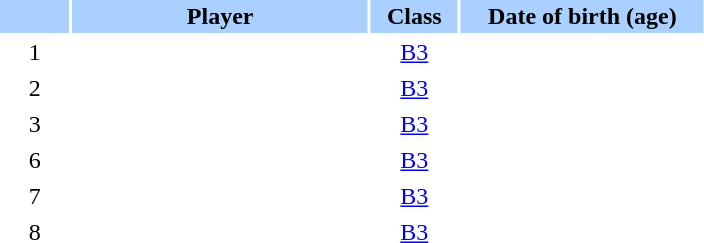<table class="sortable" border="0" cellspacing="2" cellpadding="2">
<tr style="background-color:#AAD0FF">
<th width=8%></th>
<th width=34%>Player</th>
<th width=10%>Class</th>
<th width=28%>Date of birth (age)</th>
</tr>
<tr>
<td style="text-align: center;">1</td>
<td></td>
<td style="text-align: center;"><a href='#'>B3</a></td>
<td style="text-align: center;"></td>
</tr>
<tr>
<td style="text-align: center;">2</td>
<td></td>
<td style="text-align: center;"><a href='#'>B3</a></td>
<td style="text-align: center;"></td>
</tr>
<tr>
<td style="text-align: center;">3</td>
<td></td>
<td style="text-align: center;"><a href='#'>B3</a></td>
<td style="text-align: center;"></td>
</tr>
<tr>
<td style="text-align: center;">6</td>
<td></td>
<td style="text-align: center;"><a href='#'>B3</a></td>
<td style="text-align: center;"></td>
</tr>
<tr>
<td style="text-align: center;">7</td>
<td></td>
<td style="text-align: center;"><a href='#'>B3</a></td>
<td style="text-align: center;"></td>
</tr>
<tr>
<td style="text-align: center;">8</td>
<td></td>
<td style="text-align: center;"><a href='#'>B3</a></td>
<td style="text-align: center;"></td>
</tr>
</table>
